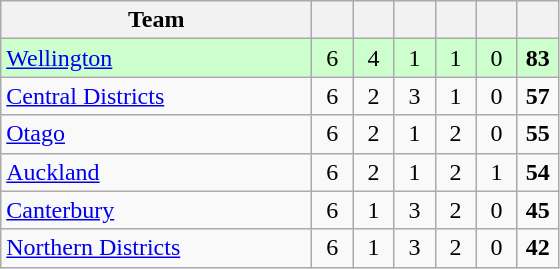<table class="wikitable" style="text-align:center">
<tr>
<th style="width:200px">Team</th>
<th width="20"></th>
<th width="20"></th>
<th width="20"></th>
<th width="20"></th>
<th width="20"></th>
<th width="20"></th>
</tr>
<tr style="background:#cfc">
<td style="text-align:left;"><a href='#'>Wellington</a></td>
<td>6</td>
<td>4</td>
<td>1</td>
<td>1</td>
<td>0</td>
<td><strong>83</strong></td>
</tr>
<tr>
<td style="text-align:left;"><a href='#'>Central Districts</a></td>
<td>6</td>
<td>2</td>
<td>3</td>
<td>1</td>
<td>0</td>
<td><strong>57</strong></td>
</tr>
<tr>
<td style="text-align:left;"><a href='#'>Otago</a></td>
<td>6</td>
<td>2</td>
<td>1</td>
<td>2</td>
<td>0</td>
<td><strong>55</strong></td>
</tr>
<tr>
<td style="text-align:left;"><a href='#'>Auckland</a></td>
<td>6</td>
<td>2</td>
<td>1</td>
<td>2</td>
<td>1</td>
<td><strong>54</strong></td>
</tr>
<tr>
<td style="text-align:left;"><a href='#'>Canterbury</a></td>
<td>6</td>
<td>1</td>
<td>3</td>
<td>2</td>
<td>0</td>
<td><strong>45</strong></td>
</tr>
<tr>
<td style="text-align:left;"><a href='#'>Northern Districts</a></td>
<td>6</td>
<td>1</td>
<td>3</td>
<td>2</td>
<td>0</td>
<td><strong>42</strong></td>
</tr>
</table>
